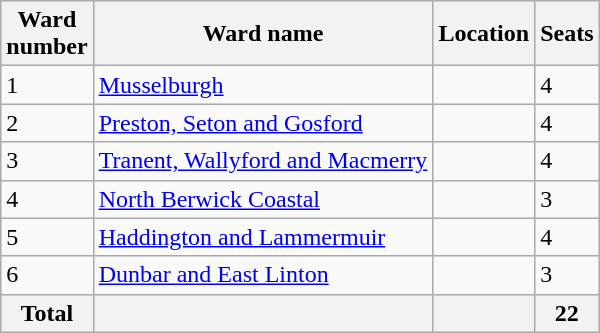<table class="wikitable sortable">
<tr>
<th>Ward<br>number</th>
<th>Ward name</th>
<th>Location</th>
<th>Seats</th>
</tr>
<tr>
<td>1</td>
<td><a href='#'>Musselburgh</a></td>
<td></td>
<td>4</td>
</tr>
<tr>
<td>2</td>
<td><a href='#'>Preston, Seton and Gosford</a></td>
<td></td>
<td>4</td>
</tr>
<tr>
<td>3</td>
<td><a href='#'>Tranent, Wallyford and Macmerry</a></td>
<td></td>
<td>4</td>
</tr>
<tr>
<td>4</td>
<td><a href='#'>North Berwick Coastal</a></td>
<td></td>
<td>3</td>
</tr>
<tr>
<td>5</td>
<td><a href='#'>Haddington and Lammermuir</a></td>
<td></td>
<td>4</td>
</tr>
<tr>
<td>6</td>
<td><a href='#'>Dunbar and East Linton</a></td>
<td></td>
<td>3</td>
</tr>
<tr>
<th>Total</th>
<th></th>
<th></th>
<th>22</th>
</tr>
</table>
